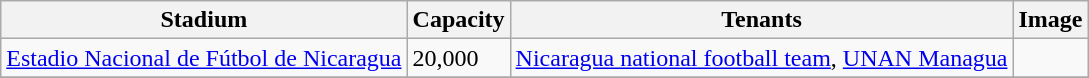<table class="wikitable sortable">
<tr>
<th>Stadium</th>
<th>Capacity</th>
<th>Tenants</th>
<th>Image</th>
</tr>
<tr>
<td><a href='#'>Estadio Nacional de Fútbol de Nicaragua</a></td>
<td>20,000</td>
<td><a href='#'>Nicaragua national football team</a>, <a href='#'>UNAN Managua</a></td>
<td></td>
</tr>
<tr>
</tr>
</table>
